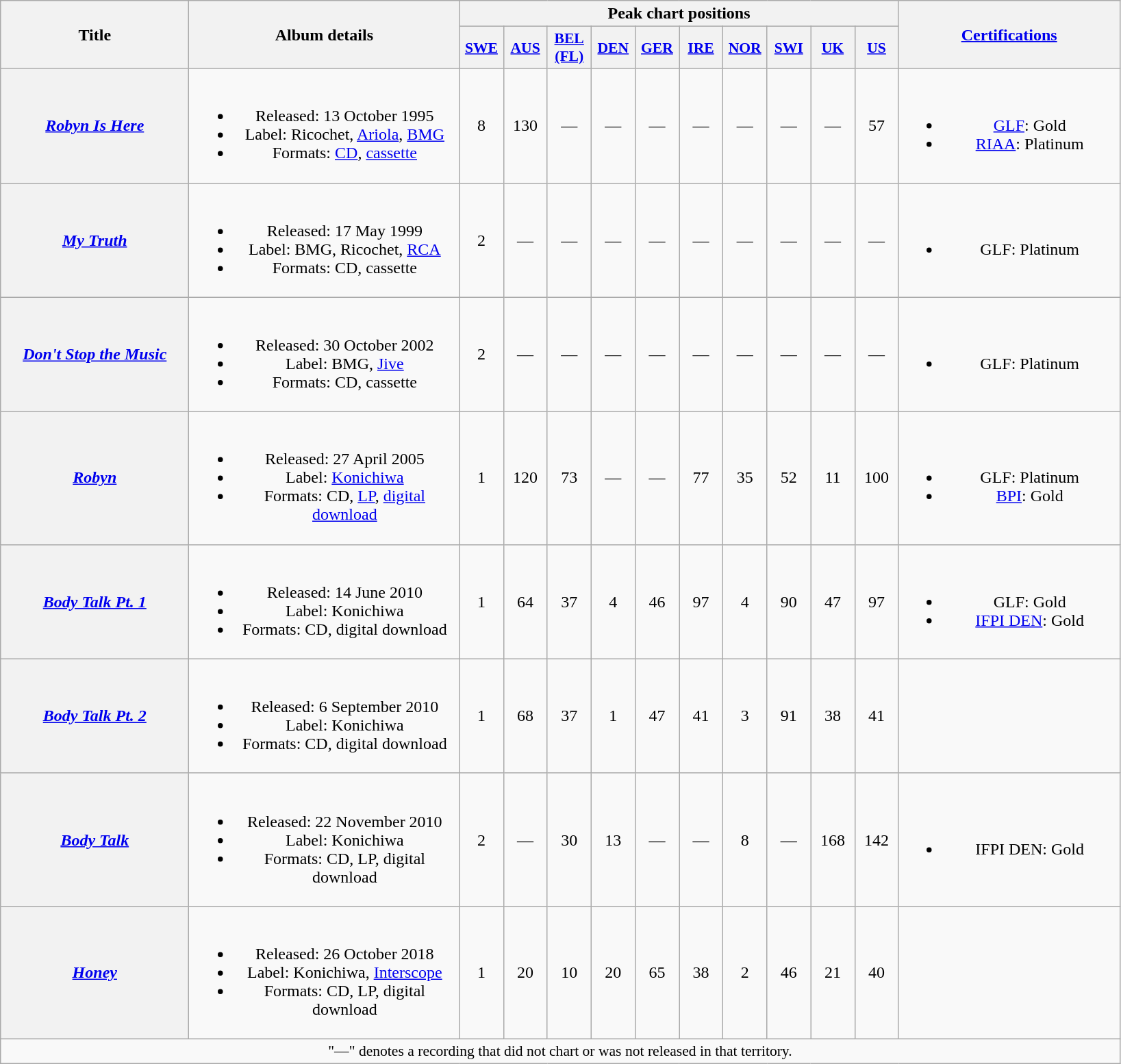<table class="wikitable plainrowheaders" style="text-align:center;">
<tr>
<th scope="col" rowspan="2" style="width:11em;">Title</th>
<th scope="col" rowspan="2" style="width:16em;">Album details</th>
<th scope="col" colspan="10">Peak chart positions</th>
<th scope="col" rowspan="2" style="width:13em;"><a href='#'>Certifications</a></th>
</tr>
<tr>
<th scope="col" style="width:2.5em;font-size:90%;"><a href='#'>SWE</a><br></th>
<th scope="col" style="width:2.5em;font-size:90%;"><a href='#'>AUS</a><br></th>
<th scope="col" style="width:2.5em;font-size:90%;"><a href='#'>BEL (FL)</a><br></th>
<th scope="col" style="width:2.5em;font-size:90%;"><a href='#'>DEN</a><br></th>
<th scope="col" style="width:2.5em;font-size:90%;"><a href='#'>GER</a><br></th>
<th scope="col" style="width:2.5em;font-size:90%;"><a href='#'>IRE</a><br></th>
<th scope="col" style="width:2.5em;font-size:90%;"><a href='#'>NOR</a><br></th>
<th scope="col" style="width:2.5em;font-size:90%;"><a href='#'>SWI</a><br></th>
<th scope="col" style="width:2.5em;font-size:90%;"><a href='#'>UK</a><br></th>
<th scope="col" style="width:2.5em;font-size:90%;"><a href='#'>US</a><br></th>
</tr>
<tr>
<th scope="row"><em><a href='#'>Robyn Is Here</a></em></th>
<td><br><ul><li>Released: 13 October 1995</li><li>Label: Ricochet, <a href='#'>Ariola</a>, <a href='#'>BMG</a></li><li>Formats: <a href='#'>CD</a>, <a href='#'>cassette</a></li></ul></td>
<td>8</td>
<td>130</td>
<td>—</td>
<td>—</td>
<td>—</td>
<td>—</td>
<td>—</td>
<td>—</td>
<td>—</td>
<td>57</td>
<td><br><ul><li><a href='#'>GLF</a>: Gold</li><li><a href='#'>RIAA</a>: Platinum</li></ul></td>
</tr>
<tr>
<th scope="row"><em><a href='#'>My Truth</a></em></th>
<td><br><ul><li>Released: 17 May 1999</li><li>Label: BMG, Ricochet, <a href='#'>RCA</a></li><li>Formats: CD, cassette</li></ul></td>
<td>2</td>
<td>—</td>
<td>—</td>
<td>—</td>
<td>—</td>
<td>—</td>
<td>—</td>
<td>—</td>
<td>—</td>
<td>—</td>
<td><br><ul><li>GLF: Platinum</li></ul></td>
</tr>
<tr>
<th scope="row"><em><a href='#'>Don't Stop the Music</a></em></th>
<td><br><ul><li>Released: 30 October 2002</li><li>Label: BMG, <a href='#'>Jive</a></li><li>Formats: CD, cassette</li></ul></td>
<td>2</td>
<td>—</td>
<td>—</td>
<td>—</td>
<td>—</td>
<td>—</td>
<td>—</td>
<td>—</td>
<td>—</td>
<td>—</td>
<td><br><ul><li>GLF: Platinum</li></ul></td>
</tr>
<tr>
<th scope="row"><em><a href='#'>Robyn</a></em></th>
<td><br><ul><li>Released: 27 April 2005</li><li>Label: <a href='#'>Konichiwa</a></li><li>Formats: CD, <a href='#'>LP</a>, <a href='#'>digital download</a></li></ul></td>
<td>1</td>
<td>120</td>
<td>73</td>
<td>—</td>
<td>—</td>
<td>77</td>
<td>35</td>
<td>52</td>
<td>11</td>
<td>100</td>
<td><br><ul><li>GLF: Platinum</li><li><a href='#'>BPI</a>: Gold</li></ul></td>
</tr>
<tr>
<th scope="row"><em><a href='#'>Body Talk Pt. 1</a></em></th>
<td><br><ul><li>Released: 14 June 2010</li><li>Label: Konichiwa</li><li>Formats: CD, digital download</li></ul></td>
<td>1</td>
<td>64</td>
<td>37</td>
<td>4</td>
<td>46</td>
<td>97</td>
<td>4</td>
<td>90</td>
<td>47</td>
<td>97</td>
<td><br><ul><li>GLF: Gold</li><li><a href='#'>IFPI DEN</a>: Gold</li></ul></td>
</tr>
<tr>
<th scope="row"><em><a href='#'>Body Talk Pt. 2</a></em></th>
<td><br><ul><li>Released: 6 September 2010</li><li>Label: Konichiwa</li><li>Formats: CD, digital download</li></ul></td>
<td>1</td>
<td>68</td>
<td>37</td>
<td>1</td>
<td>47</td>
<td>41</td>
<td>3</td>
<td>91</td>
<td>38</td>
<td>41</td>
<td></td>
</tr>
<tr>
<th scope="row"><em><a href='#'>Body Talk</a></em></th>
<td><br><ul><li>Released: 22 November 2010</li><li>Label: Konichiwa</li><li>Formats: CD, LP, digital download</li></ul></td>
<td>2</td>
<td>—</td>
<td>30</td>
<td>13</td>
<td>—</td>
<td>—</td>
<td>8</td>
<td>—</td>
<td>168</td>
<td>142</td>
<td><br><ul><li>IFPI DEN: Gold</li></ul></td>
</tr>
<tr>
<th scope="row"><em><a href='#'>Honey</a></em></th>
<td><br><ul><li>Released: 26 October 2018</li><li>Label: Konichiwa, <a href='#'>Interscope</a></li><li>Formats: CD, LP, digital download</li></ul></td>
<td>1</td>
<td>20</td>
<td>10</td>
<td>20</td>
<td>65</td>
<td>38</td>
<td>2</td>
<td>46</td>
<td>21</td>
<td>40</td>
<td></td>
</tr>
<tr>
<td colspan="13" style="font-size:90%">"—" denotes a recording that did not chart or was not released in that territory.</td>
</tr>
</table>
